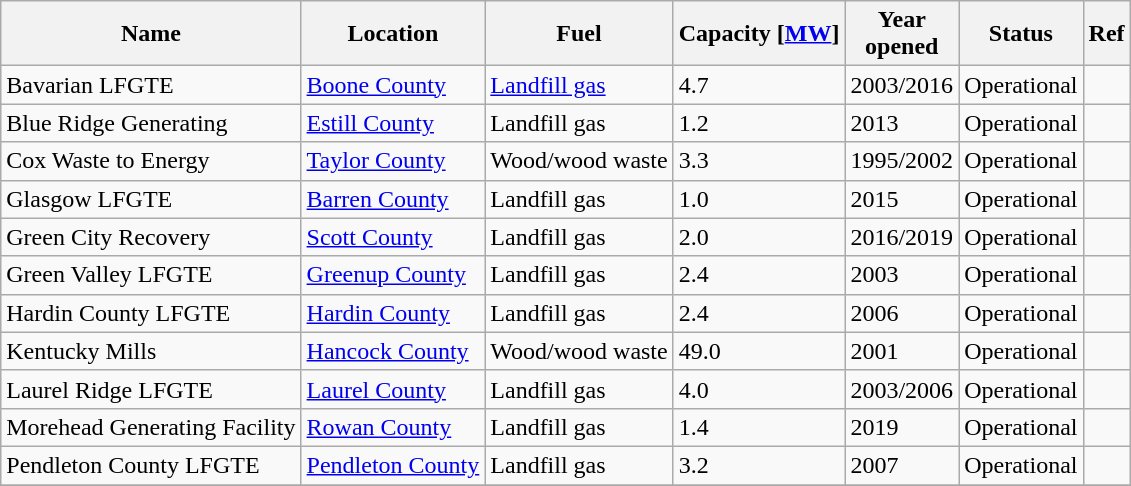<table class="wikitable sortable">
<tr>
<th>Name</th>
<th>Location</th>
<th>Fuel</th>
<th>Capacity &#91;<a href='#'>MW</a>&#93;</th>
<th>Year<br>opened</th>
<th>Status</th>
<th>Ref</th>
</tr>
<tr>
<td>Bavarian LFGTE</td>
<td><a href='#'>Boone County</a></td>
<td><a href='#'>Landfill gas</a></td>
<td>4.7</td>
<td>2003/2016</td>
<td>Operational</td>
<td></td>
</tr>
<tr>
<td>Blue Ridge Generating</td>
<td><a href='#'>Estill County</a></td>
<td>Landfill gas</td>
<td>1.2</td>
<td>2013</td>
<td>Operational</td>
<td></td>
</tr>
<tr>
<td>Cox Waste to Energy</td>
<td><a href='#'>Taylor County</a></td>
<td>Wood/wood waste</td>
<td>3.3</td>
<td>1995/2002</td>
<td>Operational</td>
<td></td>
</tr>
<tr>
<td>Glasgow LFGTE</td>
<td><a href='#'>Barren County</a></td>
<td>Landfill gas</td>
<td>1.0</td>
<td>2015</td>
<td>Operational</td>
<td></td>
</tr>
<tr>
<td>Green City Recovery</td>
<td><a href='#'>Scott County</a></td>
<td>Landfill gas</td>
<td>2.0</td>
<td>2016/2019</td>
<td>Operational</td>
<td></td>
</tr>
<tr>
<td>Green Valley LFGTE</td>
<td><a href='#'>Greenup County</a></td>
<td>Landfill gas</td>
<td>2.4</td>
<td>2003</td>
<td>Operational</td>
<td></td>
</tr>
<tr>
<td>Hardin County LFGTE</td>
<td><a href='#'>Hardin County</a></td>
<td>Landfill gas</td>
<td>2.4</td>
<td>2006</td>
<td>Operational</td>
<td></td>
</tr>
<tr>
<td>Kentucky Mills</td>
<td><a href='#'>Hancock County</a></td>
<td>Wood/wood waste</td>
<td>49.0</td>
<td>2001</td>
<td>Operational</td>
<td></td>
</tr>
<tr>
<td>Laurel Ridge LFGTE</td>
<td><a href='#'>Laurel County</a></td>
<td>Landfill gas</td>
<td>4.0</td>
<td>2003/2006</td>
<td>Operational</td>
<td></td>
</tr>
<tr>
<td>Morehead Generating Facility</td>
<td><a href='#'>Rowan County</a></td>
<td>Landfill gas</td>
<td>1.4</td>
<td>2019</td>
<td>Operational</td>
<td></td>
</tr>
<tr>
<td>Pendleton County LFGTE</td>
<td><a href='#'>Pendleton County</a></td>
<td>Landfill gas</td>
<td>3.2</td>
<td>2007</td>
<td>Operational</td>
<td></td>
</tr>
<tr>
</tr>
</table>
